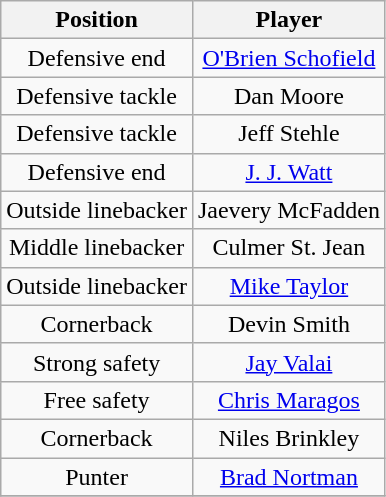<table class="wikitable" style="text-align: center;">
<tr>
<th>Position</th>
<th>Player</th>
</tr>
<tr>
<td>Defensive end</td>
<td><a href='#'>O'Brien Schofield</a></td>
</tr>
<tr>
<td>Defensive tackle</td>
<td>Dan Moore</td>
</tr>
<tr>
<td>Defensive tackle</td>
<td>Jeff Stehle</td>
</tr>
<tr>
<td>Defensive end</td>
<td><a href='#'>J. J. Watt</a></td>
</tr>
<tr>
<td>Outside linebacker</td>
<td>Jaevery McFadden</td>
</tr>
<tr>
<td>Middle linebacker</td>
<td>Culmer St. Jean</td>
</tr>
<tr>
<td>Outside linebacker</td>
<td><a href='#'>Mike Taylor</a></td>
</tr>
<tr>
<td>Cornerback</td>
<td>Devin Smith</td>
</tr>
<tr>
<td>Strong safety</td>
<td><a href='#'>Jay Valai</a></td>
</tr>
<tr>
<td>Free safety</td>
<td><a href='#'>Chris Maragos</a></td>
</tr>
<tr>
<td>Cornerback</td>
<td>Niles Brinkley</td>
</tr>
<tr>
<td>Punter</td>
<td><a href='#'>Brad Nortman</a></td>
</tr>
<tr>
</tr>
</table>
